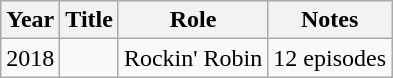<table class="wikitable sortable">
<tr>
<th>Year</th>
<th>Title</th>
<th>Role</th>
<th class="unsortable">Notes</th>
</tr>
<tr>
<td>2018</td>
<td><em></em></td>
<td>Rockin' Robin</td>
<td>12 episodes</td>
</tr>
</table>
